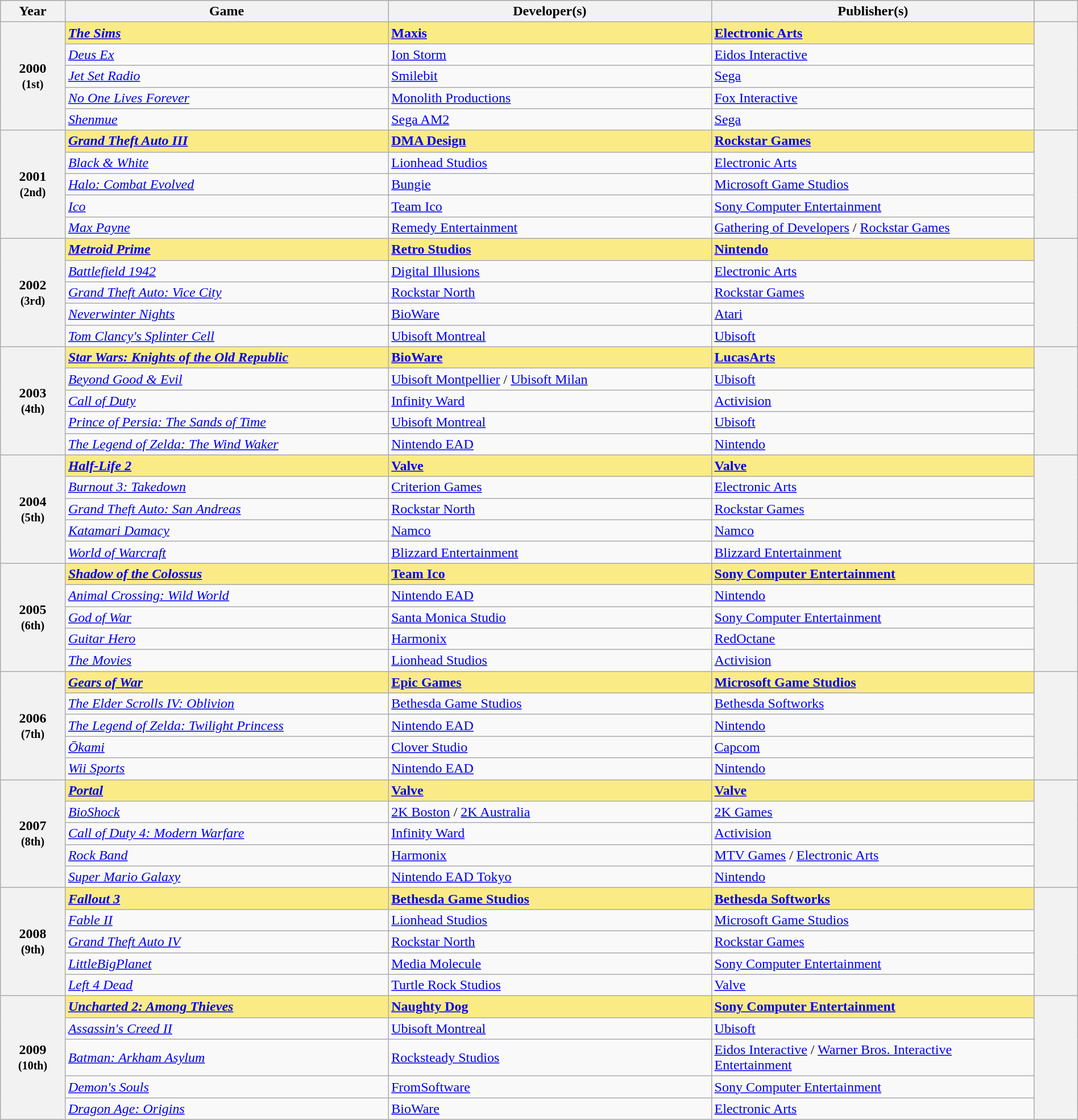<table class="wikitable sortable" style="width:100%;">
<tr style="background:#bebebe">
<th scope="col" style="width:6%;">Year</th>
<th scope="col" style="width:30%;">Game</th>
<th scope="col" style="width:30%;">Developer(s)</th>
<th scope="col" style="width:30%;">Publisher(s)</th>
<th scope="col" style="width:4%;" class="unsortable"></th>
</tr>
<tr>
<th scope="row" rowspan=5 style="text-align;center;">2000<br><small>(1st)</small></th>
<td style="background:#FAEB86"><strong><em><a href='#'>The Sims</a></em></strong></td>
<td style="background:#FAEB86"><strong><a href='#'>Maxis</a></strong></td>
<td style="background:#FAEB86"><strong><a href='#'>Electronic Arts</a></strong></td>
<th scope="row" rowspan=5 style="text-align;center;"></th>
</tr>
<tr>
<td><em><a href='#'>Deus Ex</a></em></td>
<td><a href='#'>Ion Storm</a></td>
<td><a href='#'>Eidos Interactive</a></td>
</tr>
<tr>
<td><em><a href='#'>Jet Set Radio</a></em></td>
<td><a href='#'>Smilebit</a></td>
<td><a href='#'>Sega</a></td>
</tr>
<tr>
<td><em><a href='#'>No One Lives Forever</a></em></td>
<td><a href='#'>Monolith Productions</a></td>
<td><a href='#'>Fox Interactive</a></td>
</tr>
<tr>
<td><em><a href='#'>Shenmue</a></em></td>
<td><a href='#'>Sega AM2</a></td>
<td><a href='#'>Sega</a></td>
</tr>
<tr>
<th scope="row" rowspan=5 style="text-align;center;">2001<br><small>(2nd)</small></th>
<td style="background:#FAEB86"><strong><em><a href='#'>Grand Theft Auto III</a></em></strong></td>
<td style="background:#FAEB86"><strong><a href='#'>DMA Design</a></strong></td>
<td style="background:#FAEB86"><strong><a href='#'>Rockstar Games</a></strong></td>
<th scope="row" rowspan=5 style="text-align;center;"></th>
</tr>
<tr>
<td><em><a href='#'>Black & White</a></em></td>
<td><a href='#'>Lionhead Studios</a></td>
<td><a href='#'>Electronic Arts</a></td>
</tr>
<tr>
<td><em><a href='#'>Halo: Combat Evolved</a></em></td>
<td><a href='#'>Bungie</a></td>
<td><a href='#'>Microsoft Game Studios</a></td>
</tr>
<tr>
<td><em><a href='#'>Ico</a></em></td>
<td><a href='#'>Team Ico</a></td>
<td><a href='#'>Sony Computer Entertainment</a></td>
</tr>
<tr>
<td><em><a href='#'>Max Payne</a></em></td>
<td><a href='#'>Remedy Entertainment</a></td>
<td><a href='#'>Gathering of Developers</a> / <a href='#'>Rockstar Games</a></td>
</tr>
<tr>
<th scope="row" rowspan=5 style="text-align;center;">2002<br><small>(3rd)</small></th>
<td style="background:#FAEB86"><strong><em><a href='#'>Metroid Prime</a></em></strong></td>
<td style="background:#FAEB86"><strong><a href='#'>Retro Studios</a></strong></td>
<td style="background:#FAEB86"><strong><a href='#'>Nintendo</a></strong></td>
<th scope="row" rowspan=5 style="text-align;center;"></th>
</tr>
<tr>
<td><em><a href='#'>Battlefield 1942</a></em></td>
<td><a href='#'>Digital Illusions</a></td>
<td><a href='#'>Electronic Arts</a></td>
</tr>
<tr>
<td><em><a href='#'>Grand Theft Auto: Vice City</a></em></td>
<td><a href='#'>Rockstar North</a></td>
<td><a href='#'>Rockstar Games</a></td>
</tr>
<tr>
<td><em><a href='#'>Neverwinter Nights</a></em></td>
<td><a href='#'>BioWare</a></td>
<td><a href='#'>Atari</a></td>
</tr>
<tr>
<td><em><a href='#'>Tom Clancy's Splinter Cell</a></em></td>
<td><a href='#'>Ubisoft Montreal</a></td>
<td><a href='#'>Ubisoft</a></td>
</tr>
<tr>
<th scope="row" rowspan=5 style="text-align;center;">2003<br><small>(4th)</small></th>
<td style="background:#FAEB86"><strong><em><a href='#'>Star Wars: Knights of the Old Republic</a></em></strong></td>
<td style="background:#FAEB86"><strong><a href='#'>BioWare</a></strong></td>
<td style="background:#FAEB86"><strong><a href='#'>LucasArts</a></strong></td>
<th scope="row" rowspan=5 style="text-align;center;"></th>
</tr>
<tr>
<td><em><a href='#'>Beyond Good & Evil</a></em></td>
<td><a href='#'>Ubisoft Montpellier</a> / <a href='#'>Ubisoft Milan</a></td>
<td><a href='#'>Ubisoft</a></td>
</tr>
<tr>
<td><em><a href='#'>Call of Duty</a></em></td>
<td><a href='#'>Infinity Ward</a></td>
<td><a href='#'>Activision</a></td>
</tr>
<tr>
<td><em><a href='#'>Prince of Persia: The Sands of Time</a></em></td>
<td><a href='#'>Ubisoft Montreal</a></td>
<td><a href='#'>Ubisoft</a></td>
</tr>
<tr>
<td><em><a href='#'>The Legend of Zelda: The Wind Waker</a></em></td>
<td><a href='#'>Nintendo EAD</a></td>
<td><a href='#'>Nintendo</a></td>
</tr>
<tr>
<th scope="row" rowspan=5 style="text-align;center;">2004<br><small>(5th)</small></th>
<td style="background:#FAEB86"><strong><em><a href='#'>Half-Life 2</a></em></strong></td>
<td style="background:#FAEB86"><strong><a href='#'>Valve</a></strong></td>
<td style="background:#FAEB86"><strong><a href='#'>Valve</a></strong></td>
<th scope="row" rowspan=5 style="text-align;center;"></th>
</tr>
<tr>
<td><em><a href='#'>Burnout 3: Takedown</a></em></td>
<td><a href='#'>Criterion Games</a></td>
<td><a href='#'>Electronic Arts</a></td>
</tr>
<tr>
<td><em><a href='#'>Grand Theft Auto: San Andreas</a></em></td>
<td><a href='#'>Rockstar North</a></td>
<td><a href='#'>Rockstar Games</a></td>
</tr>
<tr>
<td><em><a href='#'>Katamari Damacy</a></em></td>
<td><a href='#'>Namco</a></td>
<td><a href='#'>Namco</a></td>
</tr>
<tr>
<td><em><a href='#'>World of Warcraft</a></em></td>
<td><a href='#'>Blizzard Entertainment</a></td>
<td><a href='#'>Blizzard Entertainment</a></td>
</tr>
<tr>
<th scope="row" rowspan=5 style="text-align;center;">2005<br><small>(6th)</small></th>
<td style="background:#FAEB86"><strong><em><a href='#'>Shadow of the Colossus</a></em></strong></td>
<td style="background:#FAEB86"><strong><a href='#'>Team Ico</a></strong></td>
<td style="background:#FAEB86"><strong><a href='#'>Sony Computer Entertainment</a></strong></td>
<th scope="row" rowspan=5 style="text-align;center;"></th>
</tr>
<tr>
<td><em><a href='#'>Animal Crossing: Wild World</a></em></td>
<td><a href='#'>Nintendo EAD</a></td>
<td><a href='#'>Nintendo</a></td>
</tr>
<tr>
<td><em><a href='#'>God of War</a></em></td>
<td><a href='#'>Santa Monica Studio</a></td>
<td><a href='#'>Sony Computer Entertainment</a></td>
</tr>
<tr>
<td><em><a href='#'>Guitar Hero</a></em></td>
<td><a href='#'>Harmonix</a></td>
<td><a href='#'>RedOctane</a></td>
</tr>
<tr>
<td><em><a href='#'>The Movies</a></em></td>
<td><a href='#'>Lionhead Studios</a></td>
<td><a href='#'>Activision</a></td>
</tr>
<tr>
<th scope="row" rowspan=5 style="text-align;center;">2006<br><small>(7th)</small></th>
<td style="background:#FAEB86"><strong><em><a href='#'>Gears of War</a></em></strong></td>
<td style="background:#FAEB86"><strong><a href='#'>Epic Games</a></strong></td>
<td style="background:#FAEB86"><strong><a href='#'>Microsoft Game Studios</a></strong></td>
<th scope="row" rowspan=5 style="text-align;center;"></th>
</tr>
<tr>
<td><em><a href='#'>The Elder Scrolls IV: Oblivion</a></em></td>
<td><a href='#'>Bethesda Game Studios</a></td>
<td><a href='#'>Bethesda Softworks</a></td>
</tr>
<tr>
<td><em><a href='#'>The Legend of Zelda: Twilight Princess</a></em></td>
<td><a href='#'>Nintendo EAD</a></td>
<td><a href='#'>Nintendo</a></td>
</tr>
<tr>
<td><em><a href='#'>Ōkami</a></em></td>
<td><a href='#'>Clover Studio</a></td>
<td><a href='#'>Capcom</a></td>
</tr>
<tr>
<td><em><a href='#'>Wii Sports</a></em></td>
<td><a href='#'>Nintendo EAD</a></td>
<td><a href='#'>Nintendo</a></td>
</tr>
<tr>
<th scope="row" rowspan=5 style="text-align;center;">2007<br><small>(8th)</small></th>
<td style="background:#FAEB86"><strong><em><a href='#'>Portal</a></em></strong></td>
<td style="background:#FAEB86"><strong><a href='#'>Valve</a></strong></td>
<td style="background:#FAEB86"><strong><a href='#'>Valve</a></strong></td>
<th scope="row" rowspan=5 style="text-align;center;"></th>
</tr>
<tr>
<td><em><a href='#'>BioShock</a></em></td>
<td><a href='#'>2K Boston</a> / <a href='#'>2K Australia</a></td>
<td><a href='#'>2K Games</a></td>
</tr>
<tr>
<td><em><a href='#'>Call of Duty 4: Modern Warfare</a></em></td>
<td><a href='#'>Infinity Ward</a></td>
<td><a href='#'>Activision</a></td>
</tr>
<tr>
<td><em><a href='#'>Rock Band</a></em></td>
<td><a href='#'>Harmonix</a></td>
<td><a href='#'>MTV Games</a> / <a href='#'>Electronic Arts</a></td>
</tr>
<tr>
<td><em><a href='#'>Super Mario Galaxy</a></em></td>
<td><a href='#'>Nintendo EAD Tokyo</a></td>
<td><a href='#'>Nintendo</a></td>
</tr>
<tr>
<th scope="row" rowspan=5 style="text-align;center;">2008<br><small>(9th)</small></th>
<td style="background:#FAEB86"><strong><em><a href='#'>Fallout 3</a></em></strong></td>
<td style="background:#FAEB86"><strong><a href='#'>Bethesda Game Studios</a></strong></td>
<td style="background:#FAEB86"><strong><a href='#'>Bethesda Softworks</a></strong></td>
<th scope="row" rowspan=5 style="text-align;center;"></th>
</tr>
<tr>
<td><em><a href='#'>Fable II</a></em></td>
<td><a href='#'>Lionhead Studios</a></td>
<td><a href='#'>Microsoft Game Studios</a></td>
</tr>
<tr>
<td><em><a href='#'>Grand Theft Auto IV</a></em></td>
<td><a href='#'>Rockstar North</a></td>
<td><a href='#'>Rockstar Games</a></td>
</tr>
<tr>
<td><em><a href='#'>LittleBigPlanet</a></em></td>
<td><a href='#'>Media Molecule</a></td>
<td><a href='#'>Sony Computer Entertainment</a></td>
</tr>
<tr>
<td><em><a href='#'>Left 4 Dead</a></em></td>
<td><a href='#'>Turtle Rock Studios</a></td>
<td><a href='#'>Valve</a></td>
</tr>
<tr>
<th scope="row" rowspan=5 style="text-align;center;">2009<br><small>(10th)</small></th>
<td style="background:#FAEB86"><strong><em><a href='#'>Uncharted 2: Among Thieves</a></em></strong></td>
<td style="background:#FAEB86"><strong><a href='#'>Naughty Dog</a></strong></td>
<td style="background:#FAEB86"><strong><a href='#'>Sony Computer Entertainment</a></strong></td>
<th scope="row" rowspan=5 style="text-align;center;"></th>
</tr>
<tr>
<td><em><a href='#'>Assassin's Creed II</a></em></td>
<td><a href='#'>Ubisoft Montreal</a></td>
<td><a href='#'>Ubisoft</a></td>
</tr>
<tr>
<td><em><a href='#'>Batman: Arkham Asylum</a></em></td>
<td><a href='#'>Rocksteady Studios</a></td>
<td><a href='#'>Eidos Interactive</a> / <a href='#'>Warner Bros. Interactive Entertainment</a></td>
</tr>
<tr>
<td><em><a href='#'>Demon's Souls</a></em></td>
<td><a href='#'>FromSoftware</a></td>
<td><a href='#'>Sony Computer Entertainment</a></td>
</tr>
<tr>
<td><em><a href='#'>Dragon Age: Origins</a></em></td>
<td><a href='#'>BioWare</a></td>
<td><a href='#'>Electronic Arts</a></td>
</tr>
</table>
